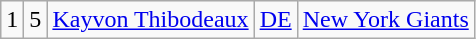<table class="wikitable">
<tr>
<td>1</td>
<td>5</td>
<td><a href='#'>Kayvon Thibodeaux</a></td>
<td><a href='#'>DE</a></td>
<td><a href='#'>New York Giants</a></td>
</tr>
</table>
